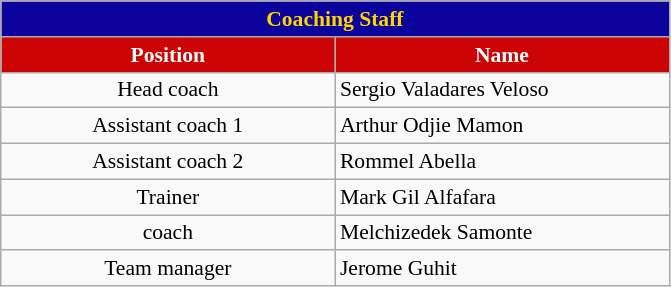<table class="wikitable" style="font-size:90%">
<tr>
<th colspan="5" style="background:#0C029C; color:gold; text-align: center">Coaching Staff</th>
</tr>
<tr>
<th style="width:15em; background:#CC0404; color:white;">Position</th>
<th style="width:15em; background:#CC0404; color:white;">Name</th>
</tr>
<tr>
<td align="center">Head coach</td>
<td> Sergio Valadares Veloso</td>
</tr>
<tr>
<td align="center">Assistant coach 1</td>
<td> Arthur Odjie Mamon</td>
</tr>
<tr>
<td align="center">Assistant coach 2</td>
<td> Rommel Abella</td>
</tr>
<tr>
<td align="center">Trainer</td>
<td> Mark Gil Alfafara</td>
</tr>
<tr>
<td align="center"> coach</td>
<td> Melchizedek Samonte</td>
</tr>
<tr>
<td align="center">Team manager</td>
<td> Jerome Guhit</td>
</tr>
</table>
